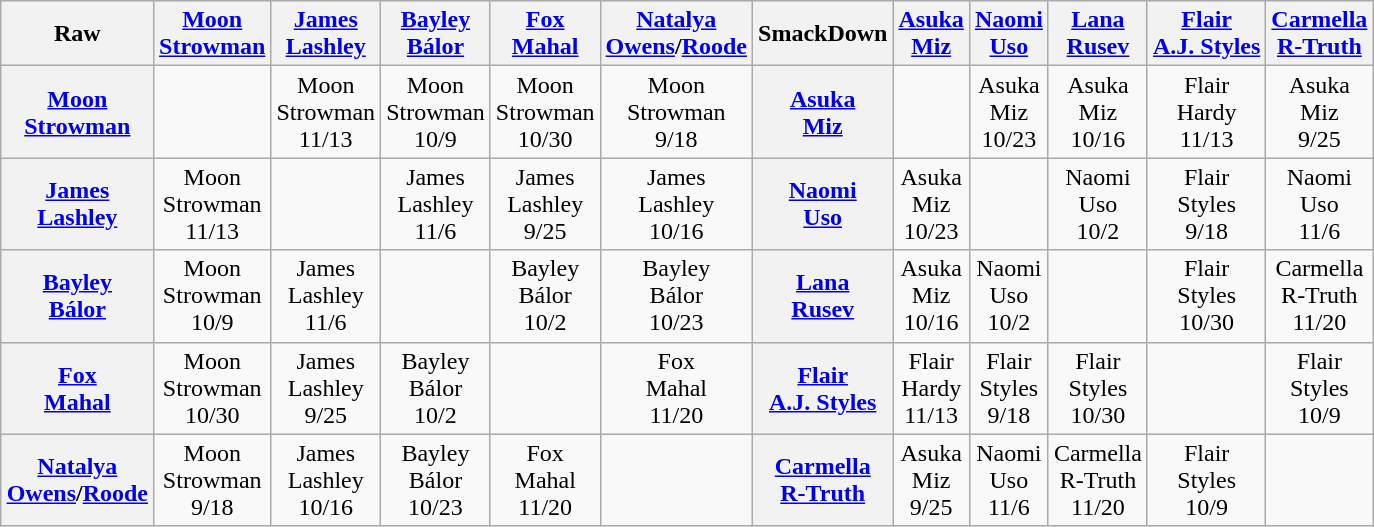<table class="wikitable" align="center" style="margin: 1em auto 1em auto">
<tr>
<th>Raw</th>
<th><a href='#'>Moon</a><br><a href='#'>Strowman</a></th>
<th><a href='#'>James</a><br><a href='#'>Lashley</a></th>
<th><a href='#'>Bayley</a><br><a href='#'>Bálor</a></th>
<th><a href='#'>Fox</a><br><a href='#'>Mahal</a></th>
<th><a href='#'>Natalya</a><br><a href='#'>Owens</a>/<a href='#'>Roode</a></th>
<th>SmackDown</th>
<th><a href='#'>Asuka</a><br><a href='#'>Miz</a></th>
<th><a href='#'>Naomi</a><br><a href='#'>Uso</a></th>
<th><a href='#'>Lana</a><br><a href='#'>Rusev</a></th>
<th><a href='#'>Flair</a><br><a href='#'>A.J. Styles</a></th>
<th><a href='#'>Carmella</a><br><a href='#'>R-Truth</a></th>
</tr>
<tr align="center">
<th><a href='#'>Moon</a><br><a href='#'>Strowman</a></th>
<td></td>
<td>Moon<br>Strowman<br>11/13</td>
<td>Moon<br>Strowman<br>10/9</td>
<td>Moon<br>Strowman<br>10/30</td>
<td>Moon<br>Strowman<br>9/18</td>
<th><a href='#'>Asuka</a><br><a href='#'>Miz</a></th>
<td></td>
<td>Asuka<br>Miz<br>10/23</td>
<td>Asuka<br>Miz<br>10/16</td>
<td>Flair<br>Hardy<br>11/13</td>
<td>Asuka<br>Miz<br>9/25</td>
</tr>
<tr align="center">
<th><a href='#'>James</a><br><a href='#'>Lashley</a></th>
<td>Moon<br>Strowman<br>11/13</td>
<td></td>
<td>James<br>Lashley<br>11/6</td>
<td>James<br>Lashley<br>9/25</td>
<td>James<br>Lashley<br>10/16</td>
<th><a href='#'>Naomi</a><br><a href='#'>Uso</a></th>
<td>Asuka<br>Miz<br>10/23</td>
<td></td>
<td>Naomi<br>Uso<br>10/2</td>
<td>Flair<br>Styles<br>9/18</td>
<td>Naomi<br>Uso<br>11/6</td>
</tr>
<tr align="center">
<th><a href='#'>Bayley</a><br><a href='#'>Bálor</a></th>
<td>Moon<br>Strowman<br>10/9</td>
<td>James<br>Lashley<br>11/6</td>
<td></td>
<td>Bayley<br>Bálor<br>10/2</td>
<td>Bayley<br>Bálor<br>10/23</td>
<th><a href='#'>Lana</a><br><a href='#'>Rusev</a></th>
<td>Asuka<br>Miz<br>10/16</td>
<td>Naomi<br>Uso<br>10/2</td>
<td></td>
<td>Flair<br>Styles<br>10/30</td>
<td>Carmella<br>R-Truth<br>11/20</td>
</tr>
<tr align="center">
<th><a href='#'>Fox</a><br><a href='#'>Mahal</a></th>
<td>Moon<br>Strowman<br>10/30</td>
<td>James<br>Lashley<br>9/25</td>
<td>Bayley<br>Bálor<br>10/2</td>
<td></td>
<td>Fox<br>Mahal<br>11/20</td>
<th><a href='#'>Flair</a><br><a href='#'>A.J. Styles</a></th>
<td>Flair<br>Hardy<br>11/13</td>
<td>Flair<br>Styles<br>9/18</td>
<td>Flair<br>Styles<br>10/30</td>
<td></td>
<td>Flair<br>Styles<br>10/9</td>
</tr>
<tr align="center">
<th><a href='#'>Natalya</a><br><a href='#'>Owens</a>/<a href='#'>Roode</a></th>
<td>Moon<br>Strowman<br>9/18</td>
<td>James<br>Lashley<br>10/16</td>
<td>Bayley<br>Bálor<br>10/23</td>
<td>Fox<br>Mahal<br>11/20</td>
<td></td>
<th><a href='#'>Carmella</a><br><a href='#'>R-Truth</a></th>
<td>Asuka<br>Miz<br>9/25</td>
<td>Naomi<br>Uso<br>11/6</td>
<td>Carmella<br>R-Truth<br>11/20</td>
<td>Flair<br>Styles<br>10/9</td>
<td></td>
</tr>
</table>
